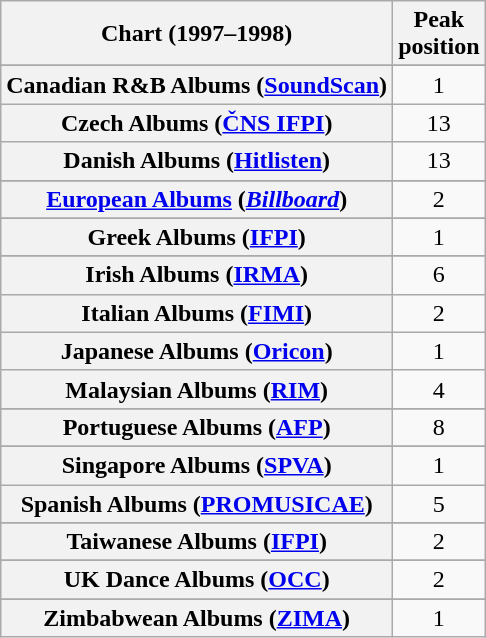<table class="wikitable sortable plainrowheaders" style="text-align:center">
<tr>
<th scope="col">Chart (1997–1998)</th>
<th scope="col">Peak<br>position</th>
</tr>
<tr>
</tr>
<tr>
</tr>
<tr>
</tr>
<tr>
</tr>
<tr>
</tr>
<tr>
<th scope="row">Canadian R&B Albums (<a href='#'>SoundScan</a>)</th>
<td>1</td>
</tr>
<tr>
<th scope="row">Czech Albums (<a href='#'>ČNS IFPI</a>)</th>
<td>13</td>
</tr>
<tr>
<th scope="row">Danish Albums (<a href='#'>Hitlisten</a>)</th>
<td>13</td>
</tr>
<tr>
</tr>
<tr>
<th scope="row"><a href='#'>European Albums</a> (<em><a href='#'>Billboard</a></em>)</th>
<td>2</td>
</tr>
<tr>
</tr>
<tr>
</tr>
<tr>
</tr>
<tr>
<th scope="row">Greek Albums (<a href='#'>IFPI</a>)</th>
<td>1</td>
</tr>
<tr>
</tr>
<tr>
<th scope="row">Irish Albums (<a href='#'>IRMA</a>)</th>
<td>6</td>
</tr>
<tr>
<th scope="row">Italian Albums (<a href='#'>FIMI</a>)</th>
<td>2</td>
</tr>
<tr>
<th scope="row">Japanese Albums (<a href='#'>Oricon</a>)</th>
<td>1</td>
</tr>
<tr>
<th scope="row">Malaysian Albums (<a href='#'>RIM</a>)</th>
<td>4</td>
</tr>
<tr>
</tr>
<tr>
</tr>
<tr>
<th scope="row">Portuguese Albums (<a href='#'>AFP</a>)</th>
<td>8</td>
</tr>
<tr>
</tr>
<tr>
<th scope="row">Singapore Albums (<a href='#'>SPVA</a>)</th>
<td>1</td>
</tr>
<tr>
<th scope="row">Spanish Albums (<a href='#'>PROMUSICAE</a>)</th>
<td>5</td>
</tr>
<tr>
</tr>
<tr>
</tr>
<tr>
<th scope="row">Taiwanese Albums (<a href='#'>IFPI</a>)</th>
<td>2</td>
</tr>
<tr>
</tr>
<tr>
<th scope="row">UK Dance Albums (<a href='#'>OCC</a>)</th>
<td>2</td>
</tr>
<tr>
</tr>
<tr>
</tr>
<tr>
</tr>
<tr>
<th scope="row">Zimbabwean Albums (<a href='#'>ZIMA</a>)</th>
<td>1</td>
</tr>
</table>
